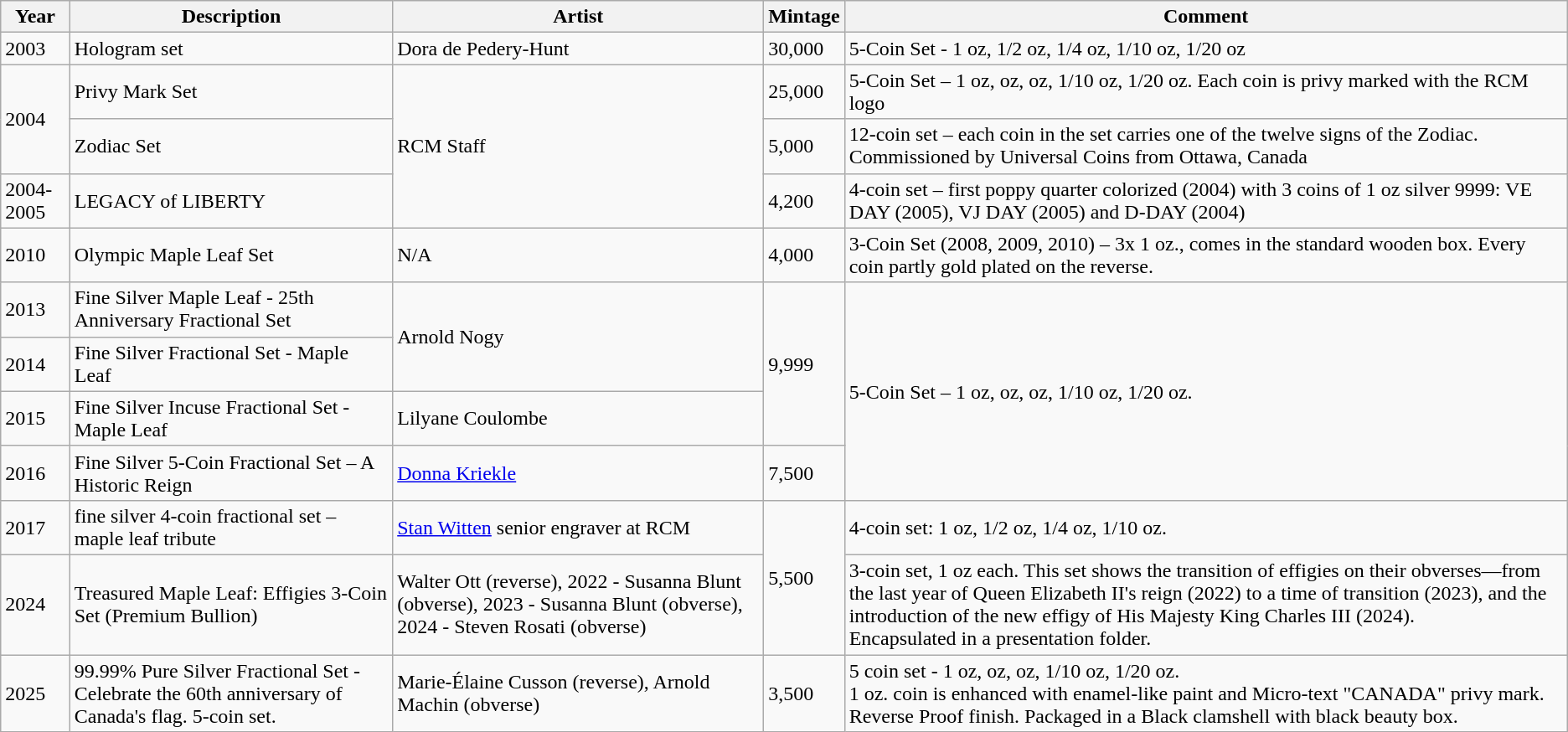<table class="wikitable">
<tr>
<th>Year</th>
<th>Description</th>
<th>Artist</th>
<th>Mintage</th>
<th>Comment</th>
</tr>
<tr>
<td>2003</td>
<td>Hologram set</td>
<td>Dora de Pedery-Hunt</td>
<td>30,000</td>
<td>5-Coin Set - 1 oz, 1/2 oz, 1/4 oz, 1/10 oz, 1/20 oz</td>
</tr>
<tr>
<td rowspan="2">2004</td>
<td>Privy Mark Set</td>
<td rowspan="3">RCM Staff</td>
<td>25,000</td>
<td>5-Coin Set – 1 oz,  oz,  oz, 1/10 oz, 1/20 oz. Each coin is privy marked with the RCM logo</td>
</tr>
<tr>
<td>Zodiac Set</td>
<td>5,000</td>
<td>12-coin set – each coin in the set carries one of the twelve signs of the Zodiac. Commissioned by Universal Coins from Ottawa, Canada</td>
</tr>
<tr>
<td>2004-2005</td>
<td>LEGACY of LIBERTY</td>
<td>4,200</td>
<td>4-coin set – first poppy quarter colorized (2004) with 3 coins of 1 oz silver 9999: VE DAY (2005), VJ DAY (2005) and D-DAY (2004)</td>
</tr>
<tr>
<td>2010</td>
<td>Olympic Maple Leaf Set</td>
<td>N/A</td>
<td>4,000</td>
<td>3-Coin Set (2008, 2009, 2010) – 3x 1 oz., comes in the standard wooden box. Every coin partly gold plated on the reverse.</td>
</tr>
<tr>
<td>2013</td>
<td>Fine Silver Maple Leaf - 25th Anniversary Fractional Set</td>
<td rowspan="2">Arnold Nogy</td>
<td rowspan="3">9,999</td>
<td rowspan="4">5-Coin Set – 1 oz,  oz,  oz, 1/10 oz, 1/20 oz.</td>
</tr>
<tr>
<td>2014</td>
<td>Fine Silver Fractional Set - Maple Leaf</td>
</tr>
<tr>
<td>2015</td>
<td>Fine Silver Incuse Fractional Set - Maple Leaf</td>
<td>Lilyane Coulombe</td>
</tr>
<tr>
<td>2016</td>
<td>Fine Silver 5-Coin Fractional Set – A Historic Reign</td>
<td><a href='#'>Donna Kriekle</a></td>
<td>7,500</td>
</tr>
<tr>
<td>2017</td>
<td>fine silver 4-coin fractional set – maple leaf tribute</td>
<td><a href='#'>Stan Witten</a> senior engraver at RCM</td>
<td rowspan="2">5,500</td>
<td>4-coin set: 1 oz, 1/2 oz, 1/4 oz, 1/10 oz.</td>
</tr>
<tr>
<td>2024</td>
<td>Treasured Maple Leaf: Effigies 3-Coin Set (Premium Bullion)</td>
<td>Walter Ott (reverse), 2022 - Susanna Blunt (obverse), 2023 - Susanna Blunt (obverse), 2024 - Steven Rosati (obverse)</td>
<td>3-coin set, 1 oz each. This set shows the transition of effigies on their obverses—from the last year of Queen Elizabeth II's reign (2022) to a time of transition (2023), and the introduction of the new effigy of His Majesty King Charles III (2024).<br>Encapsulated in a presentation folder.</td>
</tr>
<tr>
<td>2025</td>
<td>99.99% Pure Silver Fractional Set - Celebrate the 60th anniversary of Canada's flag. 5-coin set.</td>
<td>Marie-Élaine Cusson (reverse), Arnold Machin (obverse)</td>
<td>3,500</td>
<td>5 coin set - 1 oz,  oz,  oz, 1/10 oz, 1/20 oz.<br>1 oz. coin is enhanced with enamel-like paint and Micro-text "CANADA" privy mark.
Reverse Proof finish. Packaged in a Black clamshell with black beauty box.</td>
</tr>
</table>
